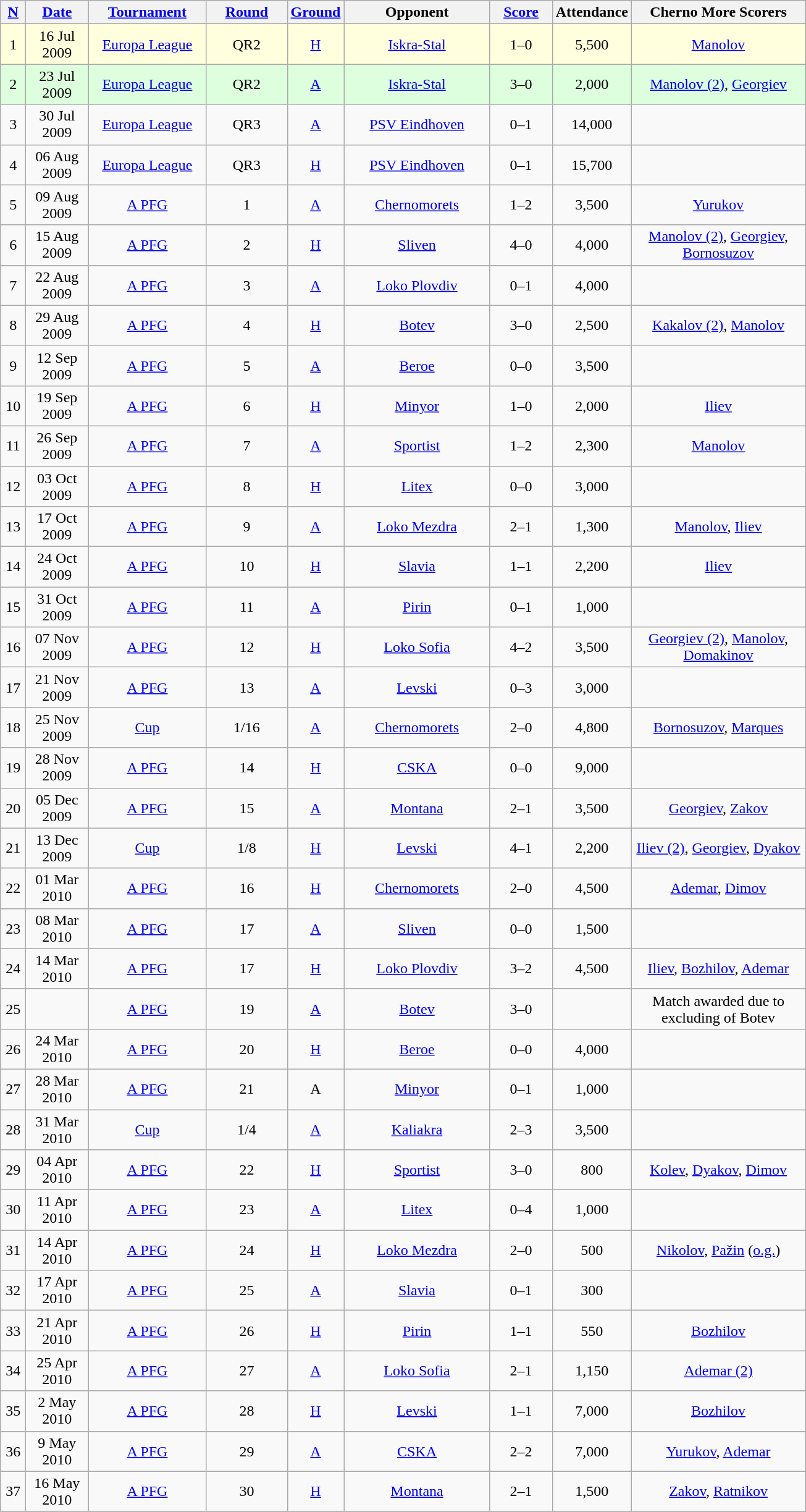<table class="wikitable sortable" style="text-align: center;">
<tr>
<th width="20"><a href='#'>N</a></th>
<th width="60"><a href='#'>Date</a><br></th>
<th width="120"><a href='#'>Tournament</a><br></th>
<th width="80"><a href='#'>Round</a><br></th>
<th width="20"><a href='#'>Ground</a><br></th>
<th width="150">Opponent<br></th>
<th width="60"><a href='#'>Score</a><br></th>
<th width="40">Attendance<br></th>
<th width="180">Cherno More Scorers</th>
</tr>
<tr bgcolor="#ffffdd">
<td>1</td>
<td>16 Jul 2009</td>
<td><a href='#'>Europa League</a></td>
<td>QR2</td>
<td><a href='#'>H</a></td>
<td> <a href='#'>Iskra-Stal</a></td>
<td>1–0</td>
<td>5,500</td>
<td><a href='#'>Manolov</a></td>
</tr>
<tr bgcolor="#ddffdd">
<td>2</td>
<td>23 Jul 2009</td>
<td><a href='#'>Europa League</a></td>
<td>QR2</td>
<td><a href='#'>A</a></td>
<td> <a href='#'>Iskra-Stal</a></td>
<td>3–0</td>
<td>2,000</td>
<td><a href='#'>Manolov (2)</a>, <a href='#'>Georgiev</a></td>
</tr>
<tr>
<td>3</td>
<td>30 Jul 2009</td>
<td><a href='#'>Europa League</a></td>
<td>QR3</td>
<td><a href='#'>A</a></td>
<td> <a href='#'>PSV Eindhoven</a></td>
<td>0–1</td>
<td>14,000</td>
<td></td>
</tr>
<tr>
<td>4</td>
<td>06 Aug 2009</td>
<td><a href='#'>Europa League</a></td>
<td>QR3</td>
<td><a href='#'>H</a></td>
<td> <a href='#'>PSV Eindhoven</a></td>
<td>0–1</td>
<td>15,700</td>
<td></td>
</tr>
<tr>
<td>5</td>
<td>09 Aug 2009</td>
<td><a href='#'>A PFG</a></td>
<td>1</td>
<td><a href='#'>A</a></td>
<td><a href='#'>Chernomorets</a></td>
<td>1–2</td>
<td>3,500</td>
<td><a href='#'>Yurukov</a></td>
</tr>
<tr>
<td>6</td>
<td>15 Aug 2009</td>
<td><a href='#'>A PFG</a></td>
<td>2</td>
<td><a href='#'>H</a></td>
<td><a href='#'>Sliven</a></td>
<td>4–0</td>
<td>4,000</td>
<td><a href='#'>Manolov (2)</a>, <a href='#'>Georgiev</a>, <a href='#'>Bornosuzov</a></td>
</tr>
<tr>
<td>7</td>
<td>22 Aug 2009</td>
<td><a href='#'>A PFG</a></td>
<td>3</td>
<td><a href='#'>A</a></td>
<td><a href='#'>Loko Plovdiv</a></td>
<td>0–1</td>
<td>4,000</td>
<td></td>
</tr>
<tr>
<td>8</td>
<td>29 Aug 2009</td>
<td><a href='#'>A PFG</a></td>
<td>4</td>
<td><a href='#'>H</a></td>
<td><a href='#'>Botev</a></td>
<td>3–0</td>
<td>2,500</td>
<td><a href='#'>Kakalov (2)</a>, <a href='#'>Manolov</a></td>
</tr>
<tr>
<td>9</td>
<td>12 Sep 2009</td>
<td><a href='#'>A PFG</a></td>
<td>5</td>
<td><a href='#'>A</a></td>
<td><a href='#'>Beroe</a></td>
<td>0–0</td>
<td>3,500</td>
<td></td>
</tr>
<tr>
<td>10</td>
<td>19 Sep 2009</td>
<td><a href='#'>A PFG</a></td>
<td>6</td>
<td><a href='#'>H</a></td>
<td><a href='#'>Minyor</a></td>
<td>1–0</td>
<td>2,000</td>
<td><a href='#'>Iliev</a></td>
</tr>
<tr>
<td>11</td>
<td>26 Sep 2009</td>
<td><a href='#'>A PFG</a></td>
<td>7</td>
<td><a href='#'>A</a></td>
<td><a href='#'>Sportist</a></td>
<td>1–2</td>
<td>2,300</td>
<td><a href='#'>Manolov</a></td>
</tr>
<tr>
<td>12</td>
<td>03 Oct 2009</td>
<td><a href='#'>A PFG</a></td>
<td>8</td>
<td><a href='#'>H</a></td>
<td><a href='#'>Litex</a></td>
<td>0–0</td>
<td>3,000</td>
<td></td>
</tr>
<tr>
<td>13</td>
<td>17 Oct 2009</td>
<td><a href='#'>A PFG</a></td>
<td>9</td>
<td><a href='#'>A</a></td>
<td><a href='#'>Loko Mezdra</a></td>
<td>2–1</td>
<td>1,300</td>
<td><a href='#'>Manolov</a>, <a href='#'>Iliev</a></td>
</tr>
<tr>
<td>14</td>
<td>24 Oct 2009</td>
<td><a href='#'>A PFG</a></td>
<td>10</td>
<td><a href='#'>H</a></td>
<td><a href='#'>Slavia</a></td>
<td>1–1</td>
<td>2,200</td>
<td><a href='#'>Iliev</a></td>
</tr>
<tr>
<td>15</td>
<td>31 Oct 2009</td>
<td><a href='#'>A PFG</a></td>
<td>11</td>
<td><a href='#'>A</a></td>
<td><a href='#'>Pirin</a></td>
<td>0–1</td>
<td>1,000</td>
<td></td>
</tr>
<tr>
<td>16</td>
<td>07 Nov 2009</td>
<td><a href='#'>A PFG</a></td>
<td>12</td>
<td><a href='#'>H</a></td>
<td><a href='#'>Loko Sofia</a></td>
<td>4–2</td>
<td>3,500</td>
<td><a href='#'>Georgiev (2)</a>, <a href='#'>Manolov</a>, <a href='#'>Domakinov</a></td>
</tr>
<tr>
<td>17</td>
<td>21 Nov 2009</td>
<td><a href='#'>A PFG</a></td>
<td>13</td>
<td><a href='#'>A</a></td>
<td><a href='#'>Levski</a></td>
<td>0–3</td>
<td>3,000</td>
<td></td>
</tr>
<tr>
<td>18</td>
<td>25 Nov 2009</td>
<td><a href='#'>Cup</a></td>
<td>1/16</td>
<td><a href='#'>A</a></td>
<td><a href='#'>Chernomorets</a></td>
<td>2–0</td>
<td>4,800</td>
<td><a href='#'>Bornosuzov</a>, <a href='#'>Marques</a></td>
</tr>
<tr>
<td>19</td>
<td>28 Nov 2009</td>
<td><a href='#'>A PFG</a></td>
<td>14</td>
<td><a href='#'>H</a></td>
<td><a href='#'>CSKA</a></td>
<td>0–0</td>
<td>9,000</td>
<td></td>
</tr>
<tr>
<td>20</td>
<td>05 Dec 2009</td>
<td><a href='#'>A PFG</a></td>
<td>15</td>
<td><a href='#'>A</a></td>
<td><a href='#'>Montana</a></td>
<td>2–1</td>
<td>3,500</td>
<td><a href='#'>Georgiev</a>, <a href='#'>Zakov</a></td>
</tr>
<tr>
<td>21</td>
<td>13 Dec 2009</td>
<td><a href='#'>Cup</a></td>
<td>1/8</td>
<td><a href='#'>H</a></td>
<td><a href='#'>Levski</a></td>
<td>4–1</td>
<td>2,200</td>
<td><a href='#'>Iliev (2)</a>, <a href='#'>Georgiev</a>, <a href='#'>Dyakov</a></td>
</tr>
<tr>
<td>22</td>
<td>01 Mar 2010</td>
<td><a href='#'>A PFG</a></td>
<td>16</td>
<td><a href='#'>H</a></td>
<td><a href='#'>Chernomorets</a></td>
<td>2–0</td>
<td>4,500</td>
<td><a href='#'>Ademar</a>, <a href='#'>Dimov</a></td>
</tr>
<tr>
<td>23</td>
<td>08 Mar 2010</td>
<td><a href='#'>A PFG</a></td>
<td>17</td>
<td><a href='#'>A</a></td>
<td><a href='#'>Sliven</a></td>
<td>0–0</td>
<td>1,500</td>
<td></td>
</tr>
<tr>
<td>24</td>
<td>14 Mar 2010</td>
<td><a href='#'>A PFG</a></td>
<td>17</td>
<td><a href='#'>H</a></td>
<td><a href='#'>Loko Plovdiv</a></td>
<td>3–2</td>
<td>4,500</td>
<td><a href='#'>Iliev</a>, <a href='#'>Bozhilov</a>, <a href='#'>Ademar</a></td>
</tr>
<tr>
<td>25</td>
<td></td>
<td><a href='#'>A PFG</a></td>
<td>19</td>
<td><a href='#'>A</a></td>
<td><a href='#'>Botev</a></td>
<td>3–0</td>
<td></td>
<td>Match awarded due to excluding of Botev</td>
</tr>
<tr>
<td>26</td>
<td>24 Mar 2010</td>
<td><a href='#'>A PFG</a></td>
<td>20</td>
<td><a href='#'>H</a></td>
<td><a href='#'>Beroe</a></td>
<td>0–0</td>
<td>4,000</td>
<td></td>
</tr>
<tr>
<td>27</td>
<td>28 Mar 2010</td>
<td><a href='#'>A PFG</a></td>
<td>21</td>
<td>A</td>
<td><a href='#'>Minyor</a></td>
<td>0–1</td>
<td>1,000</td>
<td></td>
</tr>
<tr>
<td>28</td>
<td>31 Mar 2010</td>
<td><a href='#'>Cup</a></td>
<td>1/4</td>
<td><a href='#'>A</a></td>
<td><a href='#'>Kaliakra</a></td>
<td>2–3</td>
<td>3,500</td>
<td></td>
</tr>
<tr>
<td>29</td>
<td>04 Apr 2010</td>
<td><a href='#'>A PFG</a></td>
<td>22</td>
<td><a href='#'>H</a></td>
<td><a href='#'>Sportist</a></td>
<td>3–0</td>
<td>800</td>
<td><a href='#'>Kolev</a>, <a href='#'>Dyakov</a>, <a href='#'>Dimov</a></td>
</tr>
<tr>
<td>30</td>
<td>11 Apr 2010</td>
<td><a href='#'>A PFG</a></td>
<td>23</td>
<td><a href='#'>A</a></td>
<td><a href='#'>Litex</a></td>
<td>0–4</td>
<td>1,000</td>
<td></td>
</tr>
<tr>
<td>31</td>
<td>14 Apr 2010</td>
<td><a href='#'>A PFG</a></td>
<td>24</td>
<td><a href='#'>H</a></td>
<td><a href='#'>Loko Mezdra</a></td>
<td>2–0</td>
<td>500</td>
<td><a href='#'>Nikolov</a>, <a href='#'>Pažin</a> (<a href='#'>o.g.</a>)</td>
</tr>
<tr>
<td>32</td>
<td>17 Apr 2010</td>
<td><a href='#'>A PFG</a></td>
<td>25</td>
<td><a href='#'>A</a></td>
<td><a href='#'>Slavia</a></td>
<td>0–1</td>
<td>300</td>
<td></td>
</tr>
<tr>
<td>33</td>
<td>21 Apr 2010</td>
<td><a href='#'>A PFG</a></td>
<td>26</td>
<td><a href='#'>H</a></td>
<td><a href='#'>Pirin</a></td>
<td>1–1</td>
<td>550</td>
<td><a href='#'>Bozhilov</a></td>
</tr>
<tr>
<td>34</td>
<td>25 Apr 2010</td>
<td><a href='#'>A PFG</a></td>
<td>27</td>
<td><a href='#'>A</a></td>
<td><a href='#'>Loko Sofia</a></td>
<td>2–1</td>
<td>1,150</td>
<td><a href='#'>Ademar (2)</a></td>
</tr>
<tr>
<td>35</td>
<td>2 May 2010</td>
<td><a href='#'>A PFG</a></td>
<td>28</td>
<td><a href='#'>H</a></td>
<td><a href='#'>Levski</a></td>
<td>1–1</td>
<td>7,000</td>
<td><a href='#'>Bozhilov</a></td>
</tr>
<tr>
<td>36</td>
<td>9 May 2010</td>
<td><a href='#'>A PFG</a></td>
<td>29</td>
<td><a href='#'>A</a></td>
<td><a href='#'>CSKA</a></td>
<td>2–2</td>
<td>7,000</td>
<td><a href='#'>Yurukov</a>, <a href='#'>Ademar</a></td>
</tr>
<tr>
<td>37</td>
<td>16 May 2010</td>
<td><a href='#'>A PFG</a></td>
<td>30</td>
<td><a href='#'>H</a></td>
<td><a href='#'>Montana</a></td>
<td>2–1</td>
<td>1,500</td>
<td><a href='#'>Zakov</a>, <a href='#'>Ratnikov</a></td>
</tr>
<tr>
</tr>
</table>
